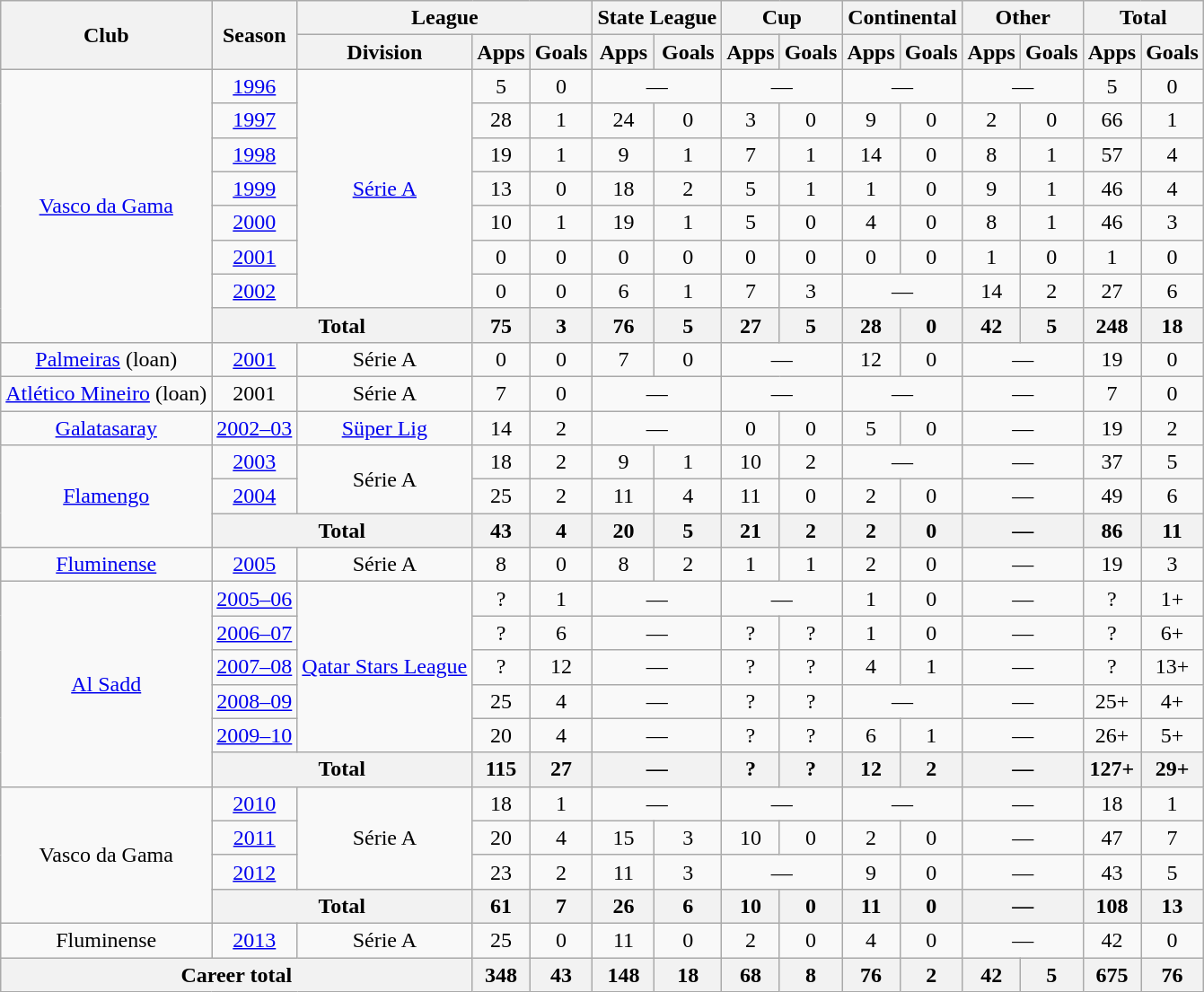<table class="wikitable" style="text-align: center;">
<tr>
<th rowspan="2">Club</th>
<th rowspan="2">Season</th>
<th colspan="3">League</th>
<th colspan="2">State League</th>
<th colspan="2">Cup</th>
<th colspan="2">Continental</th>
<th colspan="2">Other</th>
<th colspan="2">Total</th>
</tr>
<tr>
<th>Division</th>
<th>Apps</th>
<th>Goals</th>
<th>Apps</th>
<th>Goals</th>
<th>Apps</th>
<th>Goals</th>
<th>Apps</th>
<th>Goals</th>
<th>Apps</th>
<th>Goals</th>
<th>Apps</th>
<th>Goals</th>
</tr>
<tr>
<td rowspan="8" valign="center"><a href='#'>Vasco da Gama</a></td>
<td><a href='#'>1996</a></td>
<td rowspan="7"><a href='#'>Série A</a></td>
<td>5</td>
<td>0</td>
<td colspan="2">—</td>
<td colspan="2">—</td>
<td colspan="2">—</td>
<td colspan="2">—</td>
<td>5</td>
<td>0</td>
</tr>
<tr>
<td><a href='#'>1997</a></td>
<td>28</td>
<td>1</td>
<td>24</td>
<td>0</td>
<td>3</td>
<td>0</td>
<td>9</td>
<td>0</td>
<td>2</td>
<td>0</td>
<td>66</td>
<td>1</td>
</tr>
<tr>
<td><a href='#'>1998</a></td>
<td>19</td>
<td>1</td>
<td>9</td>
<td>1</td>
<td>7</td>
<td>1</td>
<td>14</td>
<td>0</td>
<td>8</td>
<td>1</td>
<td>57</td>
<td>4</td>
</tr>
<tr>
<td><a href='#'>1999</a></td>
<td>13</td>
<td>0</td>
<td>18</td>
<td>2</td>
<td>5</td>
<td>1</td>
<td>1</td>
<td>0</td>
<td>9</td>
<td>1</td>
<td>46</td>
<td>4</td>
</tr>
<tr>
<td><a href='#'>2000</a></td>
<td>10</td>
<td>1</td>
<td>19</td>
<td>1</td>
<td>5</td>
<td>0</td>
<td>4</td>
<td>0</td>
<td>8</td>
<td>1</td>
<td>46</td>
<td>3</td>
</tr>
<tr>
<td><a href='#'>2001</a></td>
<td>0</td>
<td>0</td>
<td>0</td>
<td>0</td>
<td>0</td>
<td>0</td>
<td>0</td>
<td>0</td>
<td>1</td>
<td>0</td>
<td>1</td>
<td>0</td>
</tr>
<tr>
<td><a href='#'>2002</a></td>
<td>0</td>
<td>0</td>
<td>6</td>
<td>1</td>
<td>7</td>
<td>3</td>
<td colspan="2">—</td>
<td>14</td>
<td>2</td>
<td>27</td>
<td>6</td>
</tr>
<tr>
<th colspan="2">Total</th>
<th>75</th>
<th>3</th>
<th>76</th>
<th>5</th>
<th>27</th>
<th>5</th>
<th>28</th>
<th>0</th>
<th>42</th>
<th>5</th>
<th>248</th>
<th>18</th>
</tr>
<tr>
<td valign="center"><a href='#'>Palmeiras</a> (loan)</td>
<td><a href='#'>2001</a></td>
<td>Série A</td>
<td>0</td>
<td>0</td>
<td>7</td>
<td>0</td>
<td colspan="2">—</td>
<td>12</td>
<td>0</td>
<td colspan="2">—</td>
<td>19</td>
<td>0</td>
</tr>
<tr>
<td valign="center"><a href='#'>Atlético Mineiro</a> (loan)</td>
<td>2001</td>
<td>Série A</td>
<td>7</td>
<td>0</td>
<td colspan="2">—</td>
<td colspan="2">—</td>
<td colspan="2">—</td>
<td colspan="2">—</td>
<td>7</td>
<td>0</td>
</tr>
<tr>
<td valign="center"><a href='#'>Galatasaray</a></td>
<td><a href='#'>2002–03</a></td>
<td><a href='#'>Süper Lig</a></td>
<td>14</td>
<td>2</td>
<td colspan="2">—</td>
<td>0</td>
<td>0</td>
<td>5</td>
<td>0</td>
<td colspan="2">—</td>
<td>19</td>
<td>2</td>
</tr>
<tr>
<td rowspan="3" valign="center"><a href='#'>Flamengo</a></td>
<td><a href='#'>2003</a></td>
<td rowspan="2">Série A</td>
<td>18</td>
<td>2</td>
<td>9</td>
<td>1</td>
<td>10</td>
<td>2</td>
<td colspan="2">—</td>
<td colspan="2">—</td>
<td>37</td>
<td>5</td>
</tr>
<tr>
<td><a href='#'>2004</a></td>
<td>25</td>
<td>2</td>
<td>11</td>
<td>4</td>
<td>11</td>
<td>0</td>
<td>2</td>
<td>0</td>
<td colspan="2">—</td>
<td>49</td>
<td>6</td>
</tr>
<tr>
<th colspan="2">Total</th>
<th>43</th>
<th>4</th>
<th>20</th>
<th>5</th>
<th>21</th>
<th>2</th>
<th>2</th>
<th>0</th>
<th colspan="2">—</th>
<th>86</th>
<th>11</th>
</tr>
<tr>
<td valign="center"><a href='#'>Fluminense</a></td>
<td><a href='#'>2005</a></td>
<td>Série A</td>
<td>8</td>
<td>0</td>
<td>8</td>
<td>2</td>
<td>1</td>
<td>1</td>
<td>2</td>
<td>0</td>
<td colspan="2">—</td>
<td>19</td>
<td>3</td>
</tr>
<tr>
<td rowspan="6" valign="center"><a href='#'>Al Sadd</a></td>
<td><a href='#'>2005–06</a></td>
<td rowspan="5"><a href='#'>Qatar Stars League</a></td>
<td>?</td>
<td>1</td>
<td colspan="2">—</td>
<td colspan="2">—</td>
<td>1</td>
<td>0</td>
<td colspan="2">—</td>
<td>?</td>
<td>1+</td>
</tr>
<tr>
<td><a href='#'>2006–07</a></td>
<td>?</td>
<td>6</td>
<td colspan="2">—</td>
<td>?</td>
<td>?</td>
<td>1</td>
<td>0</td>
<td colspan="2">—</td>
<td>?</td>
<td>6+</td>
</tr>
<tr>
<td><a href='#'>2007–08</a></td>
<td>?</td>
<td>12</td>
<td colspan="2">—</td>
<td>?</td>
<td>?</td>
<td>4</td>
<td>1</td>
<td colspan="2">—</td>
<td>?</td>
<td>13+</td>
</tr>
<tr>
<td><a href='#'>2008–09</a></td>
<td>25</td>
<td>4</td>
<td colspan="2">—</td>
<td>?</td>
<td>?</td>
<td colspan="2">—</td>
<td colspan="2">—</td>
<td>25+</td>
<td>4+</td>
</tr>
<tr>
<td><a href='#'>2009–10</a></td>
<td>20</td>
<td>4</td>
<td colspan="2">—</td>
<td>?</td>
<td>?</td>
<td>6</td>
<td>1</td>
<td colspan="2">—</td>
<td>26+</td>
<td>5+</td>
</tr>
<tr>
<th colspan="2">Total</th>
<th>115</th>
<th>27</th>
<th colspan="2">—</th>
<th>?</th>
<th>?</th>
<th>12</th>
<th>2</th>
<th colspan="2">—</th>
<th>127+</th>
<th>29+</th>
</tr>
<tr>
<td rowspan="4" valign="center">Vasco da Gama</td>
<td><a href='#'>2010</a></td>
<td rowspan="3">Série A</td>
<td>18</td>
<td>1</td>
<td colspan="2">—</td>
<td colspan="2">—</td>
<td colspan="2">—</td>
<td colspan="2">—</td>
<td>18</td>
<td>1</td>
</tr>
<tr>
<td><a href='#'>2011</a></td>
<td>20</td>
<td>4</td>
<td>15</td>
<td>3</td>
<td>10</td>
<td>0</td>
<td>2</td>
<td>0</td>
<td colspan="2">—</td>
<td>47</td>
<td>7</td>
</tr>
<tr>
<td><a href='#'>2012</a></td>
<td>23</td>
<td>2</td>
<td>11</td>
<td>3</td>
<td colspan="2">—</td>
<td>9</td>
<td>0</td>
<td colspan="2">—</td>
<td>43</td>
<td>5</td>
</tr>
<tr>
<th colspan="2">Total</th>
<th>61</th>
<th>7</th>
<th>26</th>
<th>6</th>
<th>10</th>
<th>0</th>
<th>11</th>
<th>0</th>
<th colspan="2">—</th>
<th>108</th>
<th>13</th>
</tr>
<tr>
<td valign="center">Fluminense</td>
<td><a href='#'>2013</a></td>
<td>Série A</td>
<td>25</td>
<td>0</td>
<td>11</td>
<td>0</td>
<td>2</td>
<td>0</td>
<td>4</td>
<td>0</td>
<td colspan="2">—</td>
<td>42</td>
<td>0</td>
</tr>
<tr>
<th colspan="3"><strong>Career total</strong></th>
<th>348</th>
<th>43</th>
<th>148</th>
<th>18</th>
<th>68</th>
<th>8</th>
<th>76</th>
<th>2</th>
<th>42</th>
<th>5</th>
<th>675</th>
<th>76</th>
</tr>
</table>
